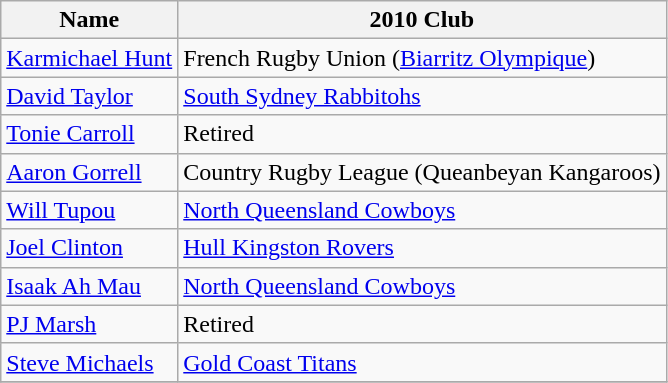<table class="wikitable">
<tr>
<th>Name</th>
<th>2010 Club</th>
</tr>
<tr>
<td><a href='#'>Karmichael Hunt</a></td>
<td>French Rugby Union (<a href='#'>Biarritz Olympique</a>)</td>
</tr>
<tr>
<td><a href='#'>David Taylor</a></td>
<td><a href='#'>South Sydney Rabbitohs</a></td>
</tr>
<tr>
<td><a href='#'>Tonie Carroll</a></td>
<td>Retired</td>
</tr>
<tr>
<td><a href='#'>Aaron Gorrell</a></td>
<td>Country Rugby League (Queanbeyan Kangaroos)</td>
</tr>
<tr>
<td><a href='#'>Will Tupou</a></td>
<td><a href='#'>North Queensland Cowboys</a></td>
</tr>
<tr>
<td><a href='#'>Joel Clinton</a></td>
<td><a href='#'>Hull Kingston Rovers</a></td>
</tr>
<tr>
<td><a href='#'>Isaak Ah Mau</a></td>
<td><a href='#'>North Queensland Cowboys</a></td>
</tr>
<tr>
<td><a href='#'>PJ Marsh</a></td>
<td>Retired</td>
</tr>
<tr>
<td><a href='#'>Steve Michaels</a></td>
<td><a href='#'>Gold Coast Titans</a></td>
</tr>
<tr>
</tr>
</table>
